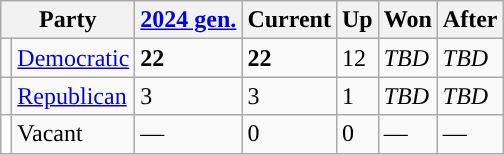<table class="wikitable defaultcenter">
<tr>
<th colspan=2>Party</th>
<th><a href='#'>2024 gen.</a></th>
<th>Current</th>
<th>Up</th>
<th>Won</th>
<th>After</th>
</tr>
<tr>
<td style="background:"></td>
<td><a href='#'>Democratic</a></td>
<td><strong>22</strong></td>
<td><strong>22</strong></td>
<td>12</td>
<td><em>TBD</em></td>
<td><em>TBD</em></td>
</tr>
<tr>
<td style="background:"></td>
<td><a href='#'>Republican</a></td>
<td>3</td>
<td>3</td>
<td>1</td>
<td><em>TBD</em></td>
<td><em>TBD</em></td>
</tr>
<tr>
<td style="background:#ffffff;"></td>
<td>Vacant</td>
<td>—</td>
<td>0</td>
<td>0</td>
<td>—</td>
<td>—</td>
</tr>
</table>
